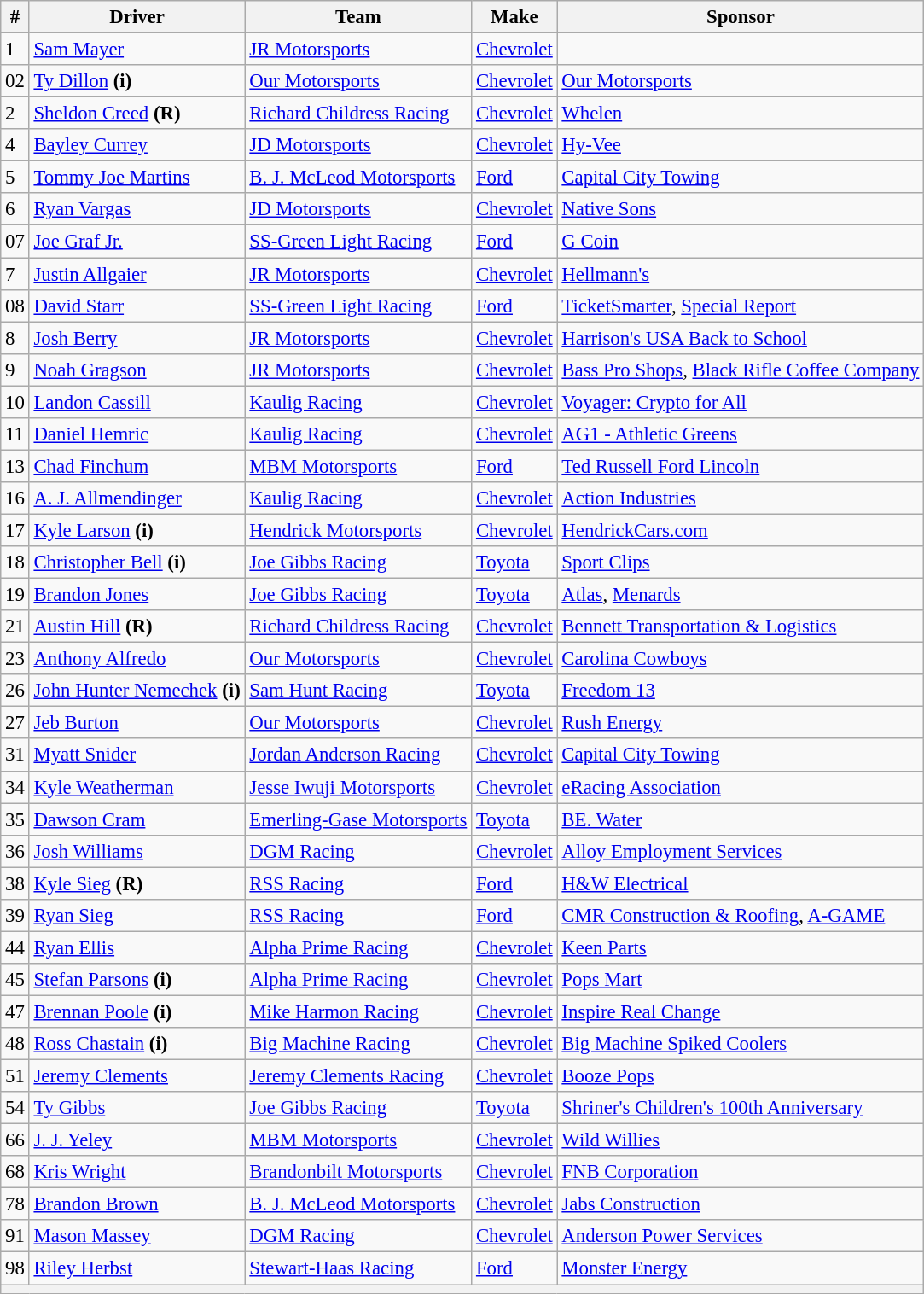<table class="wikitable" style="font-size: 95%;">
<tr>
<th>#</th>
<th>Driver</th>
<th>Team</th>
<th>Make</th>
<th>Sponsor</th>
</tr>
<tr>
<td>1</td>
<td><a href='#'>Sam Mayer</a></td>
<td><a href='#'>JR Motorsports</a></td>
<td><a href='#'>Chevrolet</a></td>
<td></td>
</tr>
<tr>
<td>02</td>
<td><a href='#'>Ty Dillon</a> <strong>(i)</strong></td>
<td><a href='#'>Our Motorsports</a></td>
<td><a href='#'>Chevrolet</a></td>
<td><a href='#'>Our Motorsports</a></td>
</tr>
<tr>
<td>2</td>
<td><a href='#'>Sheldon Creed</a> <strong>(R)</strong></td>
<td><a href='#'>Richard Childress Racing</a></td>
<td><a href='#'>Chevrolet</a></td>
<td><a href='#'>Whelen</a></td>
</tr>
<tr>
<td>4</td>
<td><a href='#'>Bayley Currey</a></td>
<td><a href='#'>JD Motorsports</a></td>
<td><a href='#'>Chevrolet</a></td>
<td><a href='#'>Hy-Vee</a></td>
</tr>
<tr>
<td>5</td>
<td><a href='#'>Tommy Joe Martins</a></td>
<td><a href='#'>B. J. McLeod Motorsports</a></td>
<td><a href='#'>Ford</a></td>
<td><a href='#'>Capital City Towing</a></td>
</tr>
<tr>
<td>6</td>
<td><a href='#'>Ryan Vargas</a></td>
<td><a href='#'>JD Motorsports</a></td>
<td><a href='#'>Chevrolet</a></td>
<td><a href='#'>Native Sons</a></td>
</tr>
<tr>
<td>07</td>
<td><a href='#'>Joe Graf Jr.</a></td>
<td><a href='#'>SS-Green Light Racing</a></td>
<td><a href='#'>Ford</a></td>
<td><a href='#'>G Coin</a></td>
</tr>
<tr>
<td>7</td>
<td><a href='#'>Justin Allgaier</a></td>
<td><a href='#'>JR Motorsports</a></td>
<td><a href='#'>Chevrolet</a></td>
<td><a href='#'>Hellmann's</a></td>
</tr>
<tr>
<td>08</td>
<td><a href='#'>David Starr</a></td>
<td><a href='#'>SS-Green Light Racing</a></td>
<td><a href='#'>Ford</a></td>
<td><a href='#'>TicketSmarter</a>, <a href='#'>Special Report</a></td>
</tr>
<tr>
<td>8</td>
<td><a href='#'>Josh Berry</a></td>
<td><a href='#'>JR Motorsports</a></td>
<td><a href='#'>Chevrolet</a></td>
<td><a href='#'>Harrison's USA Back to School</a></td>
</tr>
<tr>
<td>9</td>
<td><a href='#'>Noah Gragson</a></td>
<td><a href='#'>JR Motorsports</a></td>
<td><a href='#'>Chevrolet</a></td>
<td nowrap><a href='#'>Bass Pro Shops</a>, <a href='#'>Black Rifle Coffee Company</a></td>
</tr>
<tr>
<td>10</td>
<td><a href='#'>Landon Cassill</a></td>
<td><a href='#'>Kaulig Racing</a></td>
<td><a href='#'>Chevrolet</a></td>
<td><a href='#'>Voyager: Crypto for All</a></td>
</tr>
<tr>
<td>11</td>
<td><a href='#'>Daniel Hemric</a></td>
<td><a href='#'>Kaulig Racing</a></td>
<td><a href='#'>Chevrolet</a></td>
<td><a href='#'>AG1 - Athletic Greens</a></td>
</tr>
<tr>
<td>13</td>
<td><a href='#'>Chad Finchum</a></td>
<td><a href='#'>MBM Motorsports</a></td>
<td><a href='#'>Ford</a></td>
<td><a href='#'>Ted Russell Ford Lincoln</a></td>
</tr>
<tr>
<td>16</td>
<td nowrap><a href='#'>A. J. Allmendinger</a></td>
<td><a href='#'>Kaulig Racing</a></td>
<td><a href='#'>Chevrolet</a></td>
<td><a href='#'>Action Industries</a></td>
</tr>
<tr>
<td>17</td>
<td><a href='#'>Kyle Larson</a> <strong>(i)</strong></td>
<td><a href='#'>Hendrick Motorsports</a></td>
<td><a href='#'>Chevrolet</a></td>
<td><a href='#'>HendrickCars.com</a></td>
</tr>
<tr>
<td>18</td>
<td><a href='#'>Christopher Bell</a> <strong>(i)</strong></td>
<td><a href='#'>Joe Gibbs Racing</a></td>
<td><a href='#'>Toyota</a></td>
<td><a href='#'>Sport Clips</a></td>
</tr>
<tr>
<td>19</td>
<td><a href='#'>Brandon Jones</a></td>
<td><a href='#'>Joe Gibbs Racing</a></td>
<td><a href='#'>Toyota</a></td>
<td><a href='#'>Atlas</a>, <a href='#'>Menards</a></td>
</tr>
<tr>
<td>21</td>
<td><a href='#'>Austin Hill</a> <strong>(R)</strong></td>
<td><a href='#'>Richard Childress Racing</a></td>
<td><a href='#'>Chevrolet</a></td>
<td><a href='#'>Bennett Transportation & Logistics</a></td>
</tr>
<tr>
<td>23</td>
<td><a href='#'>Anthony Alfredo</a></td>
<td><a href='#'>Our Motorsports</a></td>
<td><a href='#'>Chevrolet</a></td>
<td><a href='#'>Carolina Cowboys</a></td>
</tr>
<tr>
<td>26</td>
<td nowrap><a href='#'>John Hunter Nemechek</a> <strong>(i)</strong></td>
<td><a href='#'>Sam Hunt Racing</a></td>
<td><a href='#'>Toyota</a></td>
<td><a href='#'>Freedom 13</a></td>
</tr>
<tr>
<td>27</td>
<td><a href='#'>Jeb Burton</a></td>
<td><a href='#'>Our Motorsports</a></td>
<td><a href='#'>Chevrolet</a></td>
<td><a href='#'>Rush Energy</a></td>
</tr>
<tr>
<td>31</td>
<td><a href='#'>Myatt Snider</a></td>
<td><a href='#'>Jordan Anderson Racing</a></td>
<td><a href='#'>Chevrolet</a></td>
<td><a href='#'>Capital City Towing</a></td>
</tr>
<tr>
<td>34</td>
<td><a href='#'>Kyle Weatherman</a></td>
<td nowrap><a href='#'>Jesse Iwuji Motorsports</a></td>
<td><a href='#'>Chevrolet</a></td>
<td><a href='#'>eRacing Association</a></td>
</tr>
<tr>
<td>35</td>
<td><a href='#'>Dawson Cram</a></td>
<td nowrap><a href='#'>Emerling-Gase Motorsports</a></td>
<td><a href='#'>Toyota</a></td>
<td><a href='#'>BE. Water</a></td>
</tr>
<tr>
<td>36</td>
<td><a href='#'>Josh Williams</a></td>
<td><a href='#'>DGM Racing</a></td>
<td><a href='#'>Chevrolet</a></td>
<td><a href='#'>Alloy Employment Services</a></td>
</tr>
<tr>
<td>38</td>
<td><a href='#'>Kyle Sieg</a> <strong>(R)</strong></td>
<td><a href='#'>RSS Racing</a></td>
<td><a href='#'>Ford</a></td>
<td><a href='#'>H&W Electrical</a></td>
</tr>
<tr>
<td>39</td>
<td><a href='#'>Ryan Sieg</a></td>
<td><a href='#'>RSS Racing</a></td>
<td><a href='#'>Ford</a></td>
<td><a href='#'>CMR Construction & Roofing</a>, <a href='#'>A-GAME</a></td>
</tr>
<tr>
<td>44</td>
<td><a href='#'>Ryan Ellis</a></td>
<td><a href='#'>Alpha Prime Racing</a></td>
<td><a href='#'>Chevrolet</a></td>
<td><a href='#'>Keen Parts</a></td>
</tr>
<tr>
<td>45</td>
<td><a href='#'>Stefan Parsons</a> <strong>(i)</strong></td>
<td><a href='#'>Alpha Prime Racing</a></td>
<td><a href='#'>Chevrolet</a></td>
<td><a href='#'>Pops Mart</a></td>
</tr>
<tr>
<td>47</td>
<td><a href='#'>Brennan Poole</a> <strong>(i)</strong></td>
<td><a href='#'>Mike Harmon Racing</a></td>
<td><a href='#'>Chevrolet</a></td>
<td><a href='#'>Inspire Real Change</a></td>
</tr>
<tr>
<td>48</td>
<td><a href='#'>Ross Chastain</a> <strong>(i)</strong></td>
<td><a href='#'>Big Machine Racing</a></td>
<td><a href='#'>Chevrolet</a></td>
<td><a href='#'>Big Machine Spiked Coolers</a></td>
</tr>
<tr>
<td>51</td>
<td><a href='#'>Jeremy Clements</a></td>
<td><a href='#'>Jeremy Clements Racing</a></td>
<td><a href='#'>Chevrolet</a></td>
<td><a href='#'>Booze Pops</a></td>
</tr>
<tr>
<td>54</td>
<td><a href='#'>Ty Gibbs</a></td>
<td><a href='#'>Joe Gibbs Racing</a></td>
<td><a href='#'>Toyota</a></td>
<td><a href='#'>Shriner's Children's 100th Anniversary</a></td>
</tr>
<tr>
<td>66</td>
<td><a href='#'>J. J. Yeley</a></td>
<td><a href='#'>MBM Motorsports</a></td>
<td><a href='#'>Chevrolet</a></td>
<td nowrap><a href='#'>Wild Willies</a></td>
</tr>
<tr>
<td>68</td>
<td><a href='#'>Kris Wright</a></td>
<td><a href='#'>Brandonbilt Motorsports</a></td>
<td><a href='#'>Chevrolet</a></td>
<td><a href='#'>FNB Corporation</a></td>
</tr>
<tr>
<td>78</td>
<td><a href='#'>Brandon Brown</a></td>
<td><a href='#'>B. J. McLeod Motorsports</a></td>
<td><a href='#'>Chevrolet</a></td>
<td><a href='#'>Jabs Construction</a></td>
</tr>
<tr>
<td>91</td>
<td><a href='#'>Mason Massey</a></td>
<td><a href='#'>DGM Racing</a></td>
<td><a href='#'>Chevrolet</a></td>
<td><a href='#'>Anderson Power Services</a></td>
</tr>
<tr>
<td>98</td>
<td><a href='#'>Riley Herbst</a></td>
<td><a href='#'>Stewart-Haas Racing</a></td>
<td><a href='#'>Ford</a></td>
<td><a href='#'>Monster Energy</a></td>
</tr>
<tr>
<th colspan="5"></th>
</tr>
</table>
